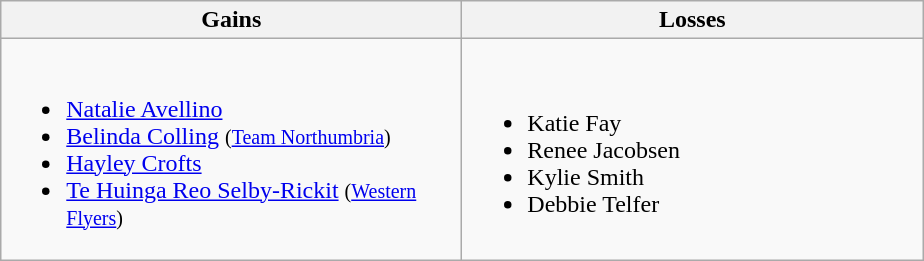<table class=wikitable>
<tr>
<th width=300> Gains</th>
<th width=300> Losses</th>
</tr>
<tr>
<td><br><ul><li><a href='#'>Natalie Avellino</a></li><li><a href='#'>Belinda Colling</a> <small>(<a href='#'>Team Northumbria</a>)</small> </li><li><a href='#'>Hayley Crofts</a></li><li><a href='#'>Te Huinga Reo Selby-Rickit</a> <small>(<a href='#'>Western Flyers</a>)</small></li></ul></td>
<td><br><ul><li>Katie Fay</li><li>Renee Jacobsen</li><li>Kylie Smith</li><li>Debbie Telfer</li></ul></td>
</tr>
</table>
